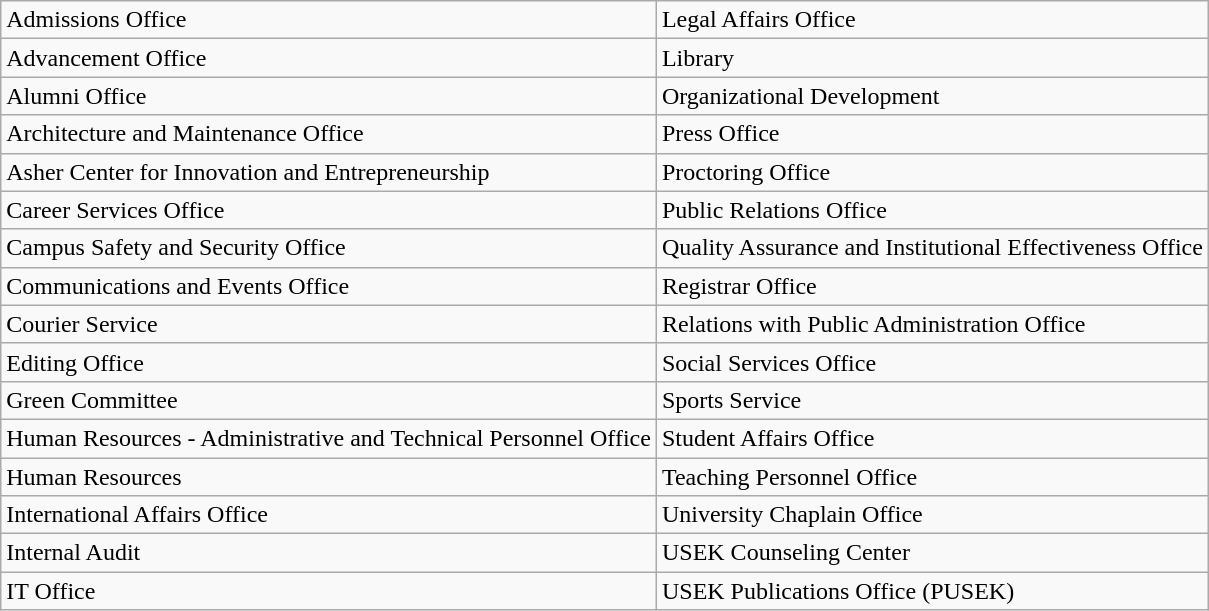<table class="wikitable">
<tr>
<td>Admissions Office</td>
<td>Legal Affairs Office</td>
</tr>
<tr>
<td>Advancement Office</td>
<td>Library</td>
</tr>
<tr>
<td>Alumni Office</td>
<td>Organizational Development</td>
</tr>
<tr>
<td>Architecture and Maintenance Office</td>
<td>Press Office</td>
</tr>
<tr>
<td>Asher Center for Innovation and Entrepreneurship</td>
<td>Proctoring Office</td>
</tr>
<tr>
<td>Career Services Office</td>
<td>Public Relations Office</td>
</tr>
<tr>
<td>Campus Safety and Security Office</td>
<td>Quality Assurance and Institutional Effectiveness Office</td>
</tr>
<tr>
<td>Communications and Events Office</td>
<td>Registrar Office</td>
</tr>
<tr>
<td>Courier Service</td>
<td>Relations with Public Administration Office</td>
</tr>
<tr>
<td>Editing Office</td>
<td>Social Services Office</td>
</tr>
<tr>
<td>Green Committee</td>
<td>Sports Service</td>
</tr>
<tr>
<td>Human Resources - Administrative and Technical Personnel Office</td>
<td>Student Affairs Office</td>
</tr>
<tr>
<td>Human Resources</td>
<td>Teaching Personnel Office</td>
</tr>
<tr>
<td>International Affairs Office</td>
<td>University Chaplain Office</td>
</tr>
<tr>
<td>Internal Audit</td>
<td>USEK Counseling Center</td>
</tr>
<tr>
<td>IT Office</td>
<td>USEK Publications Office (PUSEK)</td>
</tr>
</table>
